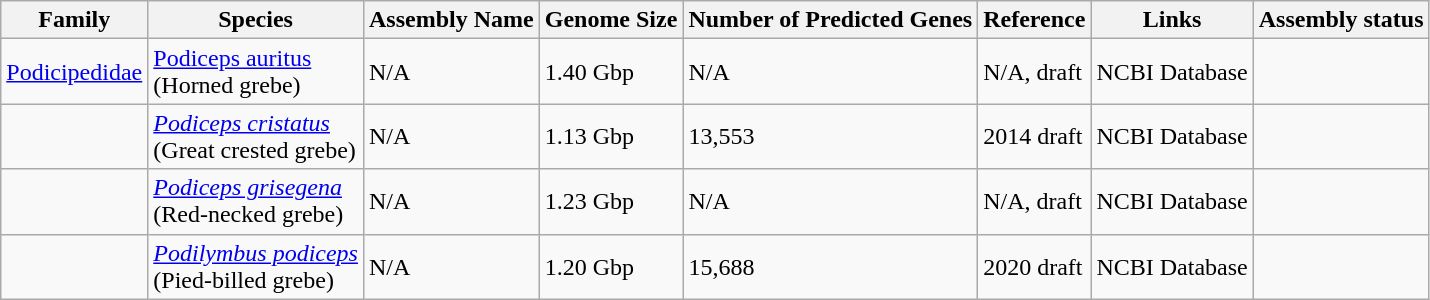<table class="wikitable sortable">
<tr>
<th>Family</th>
<th>Species</th>
<th>Assembly Name</th>
<th>Genome Size</th>
<th>Number of Predicted Genes</th>
<th>Reference</th>
<th>Links</th>
<th>Assembly status</th>
</tr>
<tr>
<td><a href='#'>Podicipedidae</a></td>
<td><a href='#'>Podiceps auritus</a><br>(Horned grebe)</td>
<td>N/A</td>
<td>1.40 Gbp</td>
<td>N/A</td>
<td>N/A, draft</td>
<td>NCBI Database</td>
<td></td>
</tr>
<tr>
<td></td>
<td><em><a href='#'>Podiceps cristatus</a></em><br>(Great crested grebe)</td>
<td>N/A</td>
<td>1.13 Gbp</td>
<td>13,553</td>
<td>2014 draft</td>
<td>NCBI Database</td>
<td></td>
</tr>
<tr>
<td></td>
<td><a href='#'><em>Podiceps grisegena</em></a><br>(Red-necked grebe)</td>
<td>N/A</td>
<td>1.23 Gbp</td>
<td>N/A</td>
<td>N/A, draft</td>
<td>NCBI Database</td>
<td></td>
</tr>
<tr>
<td></td>
<td><a href='#'><em>Podilymbus podiceps</em></a><br>(Pied-billed grebe)</td>
<td>N/A</td>
<td>1.20 Gbp</td>
<td>15,688</td>
<td>2020 draft</td>
<td>NCBI Database</td>
<td></td>
</tr>
</table>
